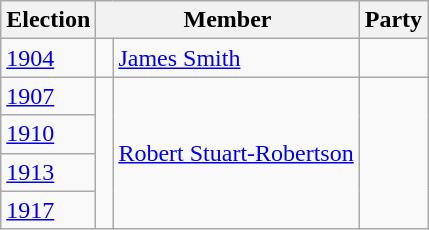<table class="wikitable">
<tr>
<th>Election</th>
<th colspan="2">Member</th>
<th>Party</th>
</tr>
<tr>
<td><a href='#'>1904</a></td>
<td> </td>
<td><a href='#'>James Smith</a></td>
<td></td>
</tr>
<tr>
<td><a href='#'>1907</a></td>
<td rowspan="4" > </td>
<td rowspan="4"><a href='#'>Robert Stuart-Robertson</a></td>
<td rowspan="4"></td>
</tr>
<tr>
<td><a href='#'>1910</a></td>
</tr>
<tr>
<td><a href='#'>1913</a></td>
</tr>
<tr>
<td><a href='#'>1917</a></td>
</tr>
</table>
